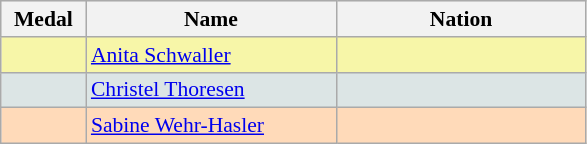<table class=wikitable style="border:1px solid #AAAAAA;font-size:90%">
<tr bgcolor="#E4E4E4">
<th width=50>Medal</th>
<th width=160>Name</th>
<th width=160>Nation</th>
</tr>
<tr bgcolor="#F7F6A8">
<td align="center"></td>
<td><a href='#'>Anita Schwaller</a></td>
<td></td>
</tr>
<tr bgcolor="#DCE5E5">
<td align="center"></td>
<td><a href='#'>Christel Thoresen</a></td>
<td></td>
</tr>
<tr bgcolor="#FFDAB9">
<td align="center"></td>
<td><a href='#'>Sabine Wehr-Hasler</a></td>
<td></td>
</tr>
</table>
